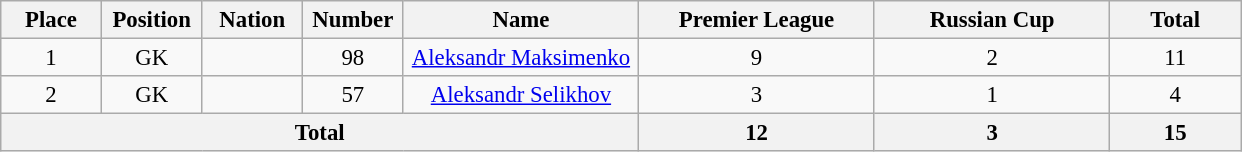<table class="wikitable" style="font-size: 95%; text-align: center;">
<tr>
<th width=60>Place</th>
<th width=60>Position</th>
<th width=60>Nation</th>
<th width=60>Number</th>
<th width=150>Name</th>
<th width=150>Premier League</th>
<th width=150>Russian Cup</th>
<th width=80>Total</th>
</tr>
<tr>
<td>1</td>
<td>GK</td>
<td></td>
<td>98</td>
<td><a href='#'>Aleksandr Maksimenko</a></td>
<td>9</td>
<td>2</td>
<td>11</td>
</tr>
<tr>
<td>2</td>
<td>GK</td>
<td></td>
<td>57</td>
<td><a href='#'>Aleksandr Selikhov</a></td>
<td>3</td>
<td>1</td>
<td>4</td>
</tr>
<tr>
<th colspan=5>Total</th>
<th>12</th>
<th>3</th>
<th>15</th>
</tr>
</table>
